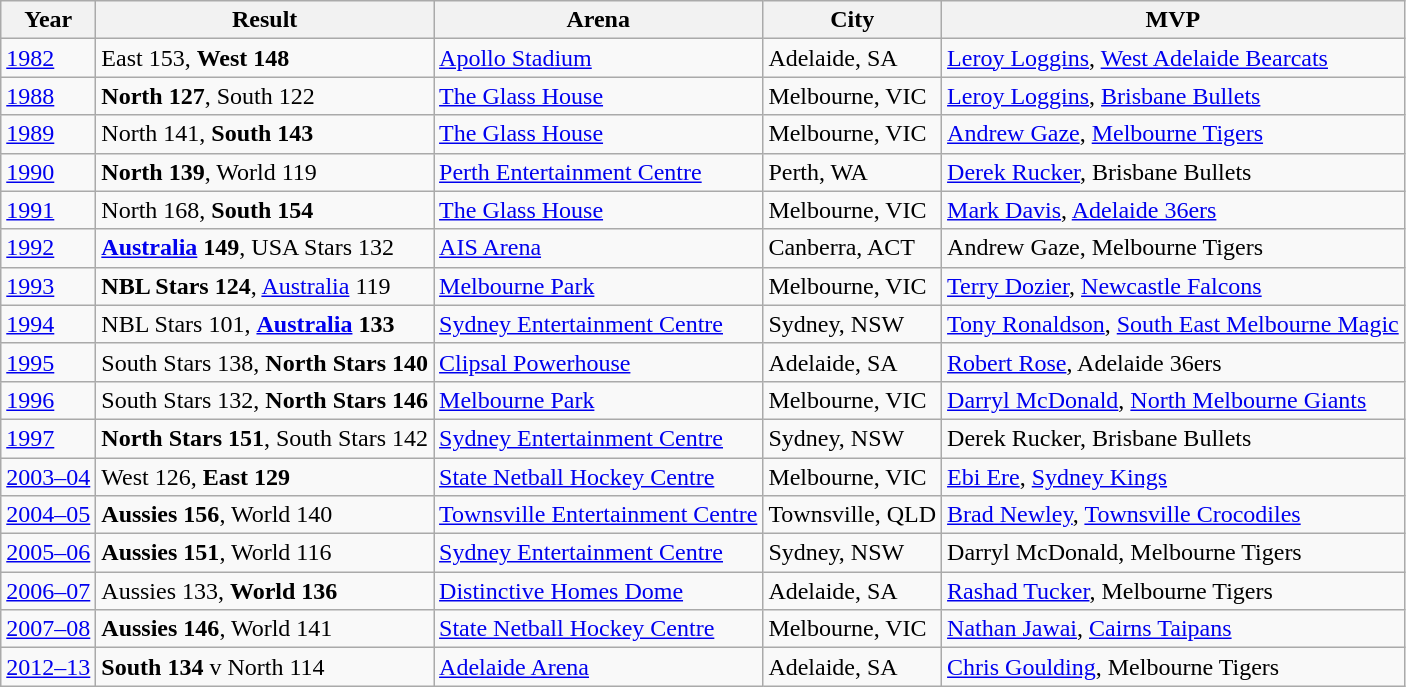<table class="wikitable">
<tr>
<th>Year</th>
<th>Result</th>
<th>Arena</th>
<th>City</th>
<th>MVP</th>
</tr>
<tr>
<td><a href='#'>1982</a></td>
<td>East 153, <strong>West 148</strong></td>
<td><a href='#'>Apollo Stadium</a></td>
<td>Adelaide, SA</td>
<td><a href='#'>Leroy Loggins</a>, <a href='#'>West Adelaide Bearcats</a></td>
</tr>
<tr>
<td><a href='#'>1988</a></td>
<td><strong>North 127</strong>, South 122</td>
<td><a href='#'>The Glass House</a></td>
<td>Melbourne, VIC</td>
<td><a href='#'>Leroy Loggins</a>, <a href='#'>Brisbane Bullets</a></td>
</tr>
<tr>
<td><a href='#'>1989</a></td>
<td>North 141, <strong>South 143</strong></td>
<td><a href='#'>The Glass House</a></td>
<td>Melbourne, VIC</td>
<td><a href='#'>Andrew Gaze</a>, <a href='#'>Melbourne Tigers</a></td>
</tr>
<tr>
<td><a href='#'>1990</a></td>
<td><strong>North 139</strong>, World 119</td>
<td><a href='#'>Perth Entertainment Centre</a></td>
<td>Perth, WA</td>
<td><a href='#'>Derek Rucker</a>, Brisbane Bullets</td>
</tr>
<tr>
<td><a href='#'>1991</a></td>
<td>North 168, <strong>South 154</strong></td>
<td><a href='#'>The Glass House</a></td>
<td>Melbourne, VIC</td>
<td><a href='#'>Mark Davis</a>, <a href='#'>Adelaide 36ers</a></td>
</tr>
<tr>
<td><a href='#'>1992</a></td>
<td><strong><a href='#'>Australia</a> 149</strong>, USA Stars 132</td>
<td><a href='#'>AIS Arena</a></td>
<td>Canberra, ACT</td>
<td>Andrew Gaze, Melbourne Tigers</td>
</tr>
<tr>
<td><a href='#'>1993</a></td>
<td><strong>NBL Stars 124</strong>, <a href='#'>Australia</a> 119</td>
<td><a href='#'>Melbourne Park</a></td>
<td>Melbourne, VIC</td>
<td><a href='#'>Terry Dozier</a>, <a href='#'>Newcastle Falcons</a></td>
</tr>
<tr>
<td><a href='#'>1994</a></td>
<td>NBL Stars 101, <strong><a href='#'>Australia</a> 133</strong></td>
<td><a href='#'>Sydney Entertainment Centre</a></td>
<td>Sydney, NSW</td>
<td><a href='#'>Tony Ronaldson</a>, <a href='#'>South East Melbourne Magic</a></td>
</tr>
<tr>
<td><a href='#'>1995</a></td>
<td>South Stars 138, <strong>North Stars 140</strong></td>
<td><a href='#'>Clipsal Powerhouse</a></td>
<td>Adelaide, SA</td>
<td><a href='#'>Robert Rose</a>, Adelaide 36ers</td>
</tr>
<tr>
<td><a href='#'>1996</a></td>
<td>South Stars 132, <strong>North Stars 146</strong></td>
<td><a href='#'>Melbourne Park</a></td>
<td>Melbourne, VIC</td>
<td><a href='#'>Darryl McDonald</a>, <a href='#'>North Melbourne Giants</a></td>
</tr>
<tr>
<td><a href='#'>1997</a></td>
<td><strong>North Stars 151</strong>, South Stars 142</td>
<td><a href='#'>Sydney Entertainment Centre</a></td>
<td>Sydney, NSW</td>
<td>Derek Rucker, Brisbane Bullets</td>
</tr>
<tr>
<td><a href='#'>2003–04</a></td>
<td>West 126, <strong>East 129</strong></td>
<td><a href='#'>State Netball Hockey Centre</a></td>
<td>Melbourne, VIC</td>
<td><a href='#'>Ebi Ere</a>, <a href='#'>Sydney Kings</a></td>
</tr>
<tr>
<td><a href='#'>2004–05</a></td>
<td><strong>Aussies 156</strong>, World 140</td>
<td><a href='#'>Townsville Entertainment Centre</a></td>
<td>Townsville, QLD</td>
<td><a href='#'>Brad Newley</a>, <a href='#'>Townsville Crocodiles</a></td>
</tr>
<tr>
<td><a href='#'>2005–06</a></td>
<td><strong>Aussies 151</strong>, World 116</td>
<td><a href='#'>Sydney Entertainment Centre</a></td>
<td>Sydney, NSW</td>
<td>Darryl McDonald, Melbourne Tigers</td>
</tr>
<tr>
<td><a href='#'>2006–07</a></td>
<td>Aussies 133, <strong>World 136</strong></td>
<td><a href='#'>Distinctive Homes Dome</a></td>
<td>Adelaide, SA</td>
<td><a href='#'>Rashad Tucker</a>, Melbourne Tigers</td>
</tr>
<tr>
<td><a href='#'>2007–08</a></td>
<td><strong>Aussies 146</strong>, World 141</td>
<td><a href='#'>State Netball Hockey Centre</a></td>
<td>Melbourne, VIC</td>
<td><a href='#'>Nathan Jawai</a>, <a href='#'>Cairns Taipans</a></td>
</tr>
<tr>
<td><a href='#'>2012–13</a></td>
<td><strong>South 134</strong> v North 114</td>
<td><a href='#'>Adelaide Arena</a></td>
<td>Adelaide, SA</td>
<td><a href='#'>Chris Goulding</a>, Melbourne Tigers</td>
</tr>
</table>
